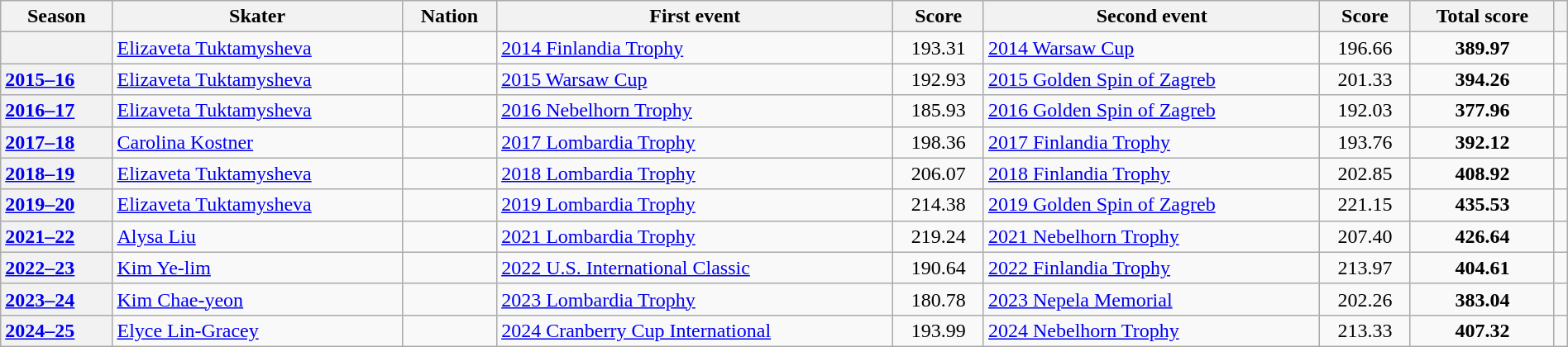<table class="wikitable unsortable" style="text-align:left; width:100%">
<tr>
<th scope="col">Season</th>
<th scope="col">Skater</th>
<th scope="col">Nation</th>
<th scope="col">First event</th>
<th scope="col">Score</th>
<th scope="col">Second event</th>
<th scope="col">Score</th>
<th scope="col">Total score</th>
<th scope="col"></th>
</tr>
<tr>
<th scope="row" style="text-align:left"></th>
<td><a href='#'>Elizaveta Tuktamysheva</a></td>
<td></td>
<td><a href='#'>2014 Finlandia Trophy</a></td>
<td align="center">193.31</td>
<td><a href='#'>2014 Warsaw Cup</a></td>
<td align="center">196.66</td>
<td align="center"><strong>389.97</strong></td>
<td></td>
</tr>
<tr>
<th scope="row" style="text-align:left"><a href='#'>2015–16</a></th>
<td><a href='#'>Elizaveta Tuktamysheva</a></td>
<td></td>
<td><a href='#'>2015 Warsaw Cup</a></td>
<td align="center">192.93</td>
<td><a href='#'>2015 Golden Spin of Zagreb</a></td>
<td align="center">201.33</td>
<td align="center"><strong>394.26</strong></td>
<td></td>
</tr>
<tr>
<th scope="row" style="text-align:left"><a href='#'>2016–17</a></th>
<td><a href='#'>Elizaveta Tuktamysheva</a></td>
<td></td>
<td><a href='#'>2016 Nebelhorn Trophy</a></td>
<td align="center">185.93</td>
<td><a href='#'>2016 Golden Spin of Zagreb</a></td>
<td align="center">192.03</td>
<td align="center"><strong>377.96</strong></td>
<td></td>
</tr>
<tr>
<th scope="row" style="text-align:left"><a href='#'>2017–18</a></th>
<td><a href='#'>Carolina Kostner</a></td>
<td></td>
<td><a href='#'>2017 Lombardia Trophy</a></td>
<td align="center">198.36</td>
<td><a href='#'>2017 Finlandia Trophy</a></td>
<td align="center">193.76</td>
<td align="center"><strong>392.12</strong></td>
<td></td>
</tr>
<tr>
<th scope="row" style="text-align:left"><a href='#'>2018–19</a></th>
<td><a href='#'>Elizaveta Tuktamysheva</a></td>
<td></td>
<td><a href='#'>2018 Lombardia Trophy</a></td>
<td align="center">206.07</td>
<td><a href='#'>2018 Finlandia Trophy</a></td>
<td align="center">202.85</td>
<td align="center"><strong>408.92</strong></td>
<td></td>
</tr>
<tr>
<th scope="row" style="text-align:left"><a href='#'>2019–20</a></th>
<td><a href='#'>Elizaveta Tuktamysheva</a></td>
<td></td>
<td><a href='#'>2019 Lombardia Trophy</a></td>
<td align="center">214.38</td>
<td><a href='#'>2019 Golden Spin of Zagreb</a></td>
<td align="center">221.15</td>
<td align="center"><strong>435.53</strong></td>
<td></td>
</tr>
<tr>
<th scope="row" style="text-align:left"><a href='#'>2021–22</a></th>
<td><a href='#'>Alysa Liu</a></td>
<td></td>
<td><a href='#'>2021 Lombardia Trophy</a></td>
<td align="center">219.24</td>
<td><a href='#'>2021 Nebelhorn Trophy</a></td>
<td align="center">207.40</td>
<td align="center"><strong>426.64</strong></td>
<td></td>
</tr>
<tr>
<th scope="row" style="text-align:left"><a href='#'>2022–23</a></th>
<td><a href='#'>Kim Ye-lim</a></td>
<td></td>
<td><a href='#'>2022 U.S. International Classic</a></td>
<td align="center">190.64</td>
<td><a href='#'>2022 Finlandia Trophy</a></td>
<td align="center">213.97</td>
<td align="center"><strong>404.61</strong></td>
<td></td>
</tr>
<tr>
<th scope="row" style="text-align:left"><a href='#'>2023–24</a></th>
<td><a href='#'>Kim Chae-yeon</a></td>
<td></td>
<td><a href='#'>2023 Lombardia Trophy</a></td>
<td align="center">180.78</td>
<td><a href='#'>2023 Nepela Memorial</a></td>
<td align="center">202.26</td>
<td align="center"><strong>383.04</strong></td>
<td></td>
</tr>
<tr>
<th scope="row" style="text-align:left"><a href='#'>2024–25</a></th>
<td><a href='#'>Elyce Lin-Gracey</a></td>
<td></td>
<td><a href='#'>2024 Cranberry Cup International</a></td>
<td align="center">193.99</td>
<td><a href='#'>2024 Nebelhorn Trophy</a></td>
<td align="center">213.33</td>
<td align="center"><strong>407.32</strong></td>
<td></td>
</tr>
</table>
